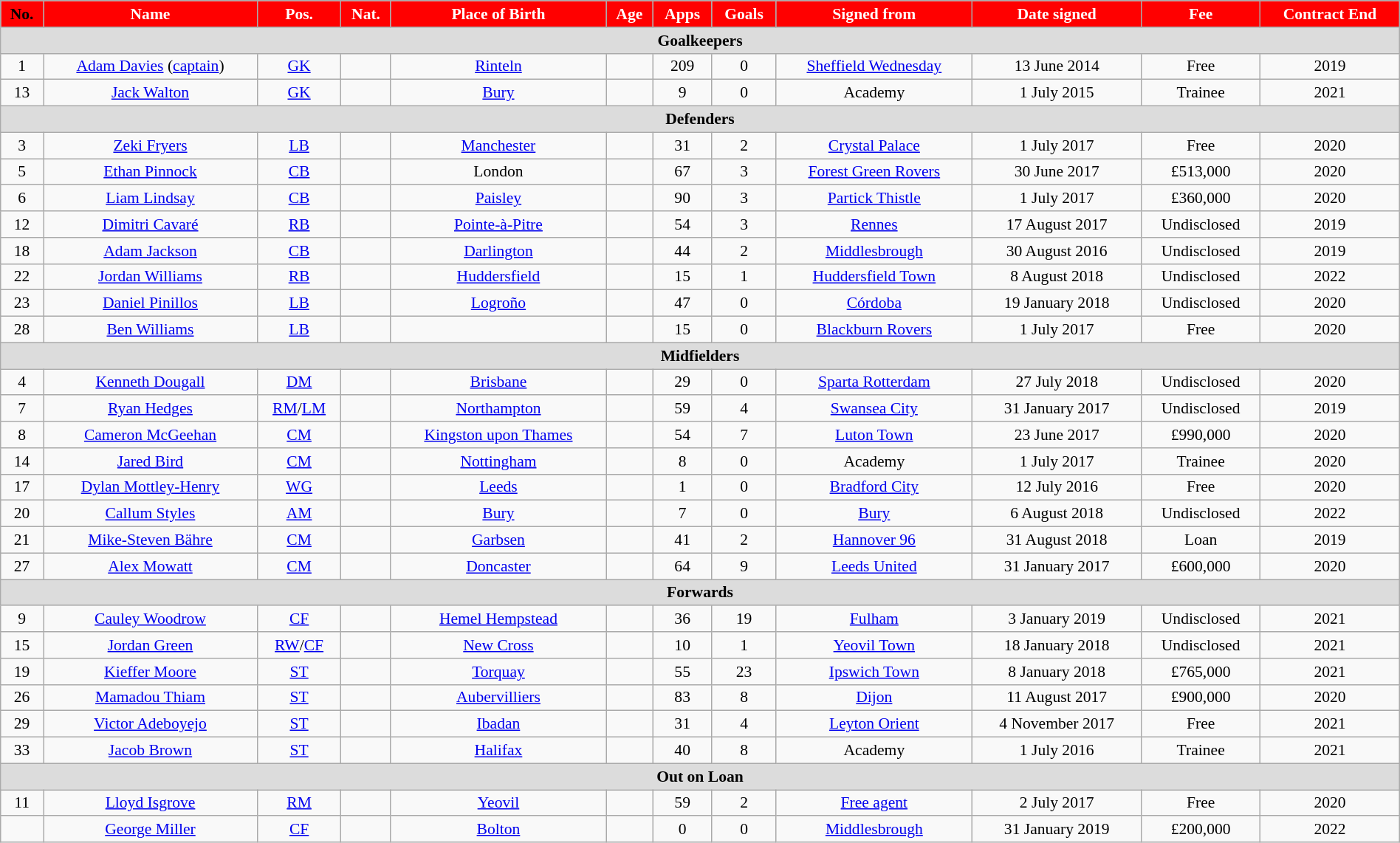<table class="wikitable" style="text-align:center; font-size:90%; width:100%;">
<tr>
<th style="background:#f00; color:brown text-align:center;">No.</th>
<th style="background:#f00; color:white; text-align:center;">Name</th>
<th style="background:#f00; color:white; text-align:center;">Pos.</th>
<th style="background:#f00; color:white; text-align:center;">Nat.</th>
<th style="background:#f00; color:white; text-align:center;">Place of Birth</th>
<th style="background:#f00; color:white; text-align:center;">Age</th>
<th style="background:#f00; color:white; text-align:center;">Apps</th>
<th style="background:#f00; color:white; text-align:center;">Goals</th>
<th style="background:#f00; color:white; text-align:center;">Signed from</th>
<th style="background:#f00; color:white; text-align:center;">Date signed</th>
<th style="background:#f00; color:white; text-align:center;">Fee</th>
<th style="background:#f00; color:white; text-align:center;">Contract End</th>
</tr>
<tr>
<th colspan="12" style="background:#dcdcdc; text-align:center;">Goalkeepers</th>
</tr>
<tr>
<td>1</td>
<td><a href='#'>Adam Davies</a> (<a href='#'>captain</a>)</td>
<td><a href='#'>GK</a></td>
<td></td>
<td><a href='#'>Rinteln</a></td>
<td></td>
<td>209</td>
<td>0</td>
<td><a href='#'>Sheffield Wednesday</a></td>
<td>13 June 2014</td>
<td>Free</td>
<td>2019</td>
</tr>
<tr>
<td>13</td>
<td><a href='#'>Jack Walton</a></td>
<td><a href='#'>GK</a></td>
<td></td>
<td><a href='#'>Bury</a></td>
<td></td>
<td>9</td>
<td>0</td>
<td>Academy</td>
<td>1 July 2015</td>
<td>Trainee</td>
<td>2021</td>
</tr>
<tr>
<th colspan="12" style="background:#dcdcdc; text-align:center;">Defenders</th>
</tr>
<tr>
<td>3</td>
<td><a href='#'>Zeki Fryers</a></td>
<td><a href='#'>LB</a></td>
<td></td>
<td><a href='#'>Manchester</a></td>
<td></td>
<td>31</td>
<td>2</td>
<td><a href='#'>Crystal Palace</a></td>
<td>1 July 2017</td>
<td>Free</td>
<td>2020</td>
</tr>
<tr>
<td>5</td>
<td><a href='#'>Ethan Pinnock</a></td>
<td><a href='#'>CB</a></td>
<td></td>
<td>London</td>
<td></td>
<td>67</td>
<td>3</td>
<td><a href='#'>Forest Green Rovers</a></td>
<td>30 June 2017</td>
<td>£513,000</td>
<td>2020</td>
</tr>
<tr>
<td>6</td>
<td><a href='#'>Liam Lindsay</a></td>
<td><a href='#'>CB</a></td>
<td></td>
<td><a href='#'>Paisley</a></td>
<td></td>
<td>90</td>
<td>3</td>
<td><a href='#'>Partick Thistle</a></td>
<td>1 July 2017</td>
<td>£360,000</td>
<td>2020</td>
</tr>
<tr>
<td>12</td>
<td><a href='#'>Dimitri Cavaré</a></td>
<td><a href='#'>RB</a></td>
<td></td>
<td><a href='#'>Pointe-à-Pitre</a></td>
<td></td>
<td>54</td>
<td>3</td>
<td><a href='#'>Rennes</a></td>
<td>17 August 2017</td>
<td>Undisclosed</td>
<td>2019</td>
</tr>
<tr>
<td>18</td>
<td><a href='#'>Adam Jackson</a></td>
<td><a href='#'>CB</a></td>
<td></td>
<td><a href='#'>Darlington</a></td>
<td></td>
<td>44</td>
<td>2</td>
<td><a href='#'>Middlesbrough</a></td>
<td>30 August 2016</td>
<td>Undisclosed</td>
<td>2019</td>
</tr>
<tr>
<td>22</td>
<td><a href='#'>Jordan Williams</a></td>
<td><a href='#'>RB</a></td>
<td></td>
<td><a href='#'>Huddersfield</a></td>
<td></td>
<td>15</td>
<td>1</td>
<td><a href='#'>Huddersfield Town</a></td>
<td>8 August 2018</td>
<td>Undisclosed</td>
<td>2022</td>
</tr>
<tr>
<td>23</td>
<td><a href='#'>Daniel Pinillos</a></td>
<td><a href='#'>LB</a></td>
<td></td>
<td><a href='#'>Logroño</a></td>
<td></td>
<td>47</td>
<td>0</td>
<td><a href='#'>Córdoba</a></td>
<td>19 January 2018</td>
<td>Undisclosed</td>
<td>2020</td>
</tr>
<tr>
<td>28</td>
<td><a href='#'>Ben Williams</a></td>
<td><a href='#'>LB</a></td>
<td></td>
<td></td>
<td></td>
<td>15</td>
<td>0</td>
<td><a href='#'>Blackburn Rovers</a></td>
<td>1 July 2017</td>
<td>Free</td>
<td>2020</td>
</tr>
<tr>
<th colspan="12" style="background:#dcdcdc; text-align:center;">Midfielders</th>
</tr>
<tr>
<td>4</td>
<td><a href='#'>Kenneth Dougall</a></td>
<td><a href='#'>DM</a></td>
<td></td>
<td><a href='#'>Brisbane</a></td>
<td></td>
<td>29</td>
<td>0</td>
<td><a href='#'>Sparta Rotterdam</a></td>
<td>27 July 2018</td>
<td>Undisclosed</td>
<td>2020</td>
</tr>
<tr>
<td>7</td>
<td><a href='#'>Ryan Hedges</a></td>
<td><a href='#'>RM</a>/<a href='#'>LM</a></td>
<td></td>
<td><a href='#'>Northampton</a></td>
<td></td>
<td>59</td>
<td>4</td>
<td><a href='#'>Swansea City</a></td>
<td>31 January 2017</td>
<td>Undisclosed</td>
<td>2019</td>
</tr>
<tr>
<td>8</td>
<td><a href='#'>Cameron McGeehan</a></td>
<td><a href='#'>CM</a></td>
<td></td>
<td><a href='#'>Kingston upon Thames</a></td>
<td></td>
<td>54</td>
<td>7</td>
<td><a href='#'>Luton Town</a></td>
<td>23 June 2017</td>
<td>£990,000</td>
<td>2020</td>
</tr>
<tr>
<td>14</td>
<td><a href='#'>Jared Bird</a></td>
<td><a href='#'>CM</a></td>
<td></td>
<td><a href='#'>Nottingham</a></td>
<td></td>
<td>8</td>
<td>0</td>
<td>Academy</td>
<td>1 July 2017</td>
<td>Trainee</td>
<td>2020</td>
</tr>
<tr>
<td>17</td>
<td><a href='#'>Dylan Mottley-Henry</a></td>
<td><a href='#'>WG</a></td>
<td></td>
<td><a href='#'>Leeds</a></td>
<td></td>
<td>1</td>
<td>0</td>
<td><a href='#'>Bradford City</a></td>
<td>12 July 2016</td>
<td>Free</td>
<td>2020</td>
</tr>
<tr>
<td>20</td>
<td><a href='#'>Callum Styles</a></td>
<td><a href='#'>AM</a></td>
<td></td>
<td><a href='#'>Bury</a></td>
<td></td>
<td>7</td>
<td>0</td>
<td><a href='#'>Bury</a></td>
<td>6 August 2018</td>
<td>Undisclosed</td>
<td>2022</td>
</tr>
<tr>
<td>21</td>
<td><a href='#'>Mike-Steven Bähre</a></td>
<td><a href='#'>CM</a></td>
<td></td>
<td><a href='#'>Garbsen</a></td>
<td></td>
<td>41</td>
<td>2</td>
<td><a href='#'>Hannover 96</a></td>
<td>31 August 2018</td>
<td>Loan</td>
<td>2019</td>
</tr>
<tr>
<td>27</td>
<td><a href='#'>Alex Mowatt</a></td>
<td><a href='#'>CM</a></td>
<td></td>
<td><a href='#'>Doncaster</a></td>
<td></td>
<td>64</td>
<td>9</td>
<td><a href='#'>Leeds United</a></td>
<td>31 January 2017</td>
<td>£600,000</td>
<td>2020</td>
</tr>
<tr>
<th colspan="12" style="background:#dcdcdc; text-align:center;">Forwards</th>
</tr>
<tr>
<td>9</td>
<td><a href='#'>Cauley Woodrow</a></td>
<td><a href='#'>CF</a></td>
<td></td>
<td><a href='#'>Hemel Hempstead</a></td>
<td></td>
<td>36</td>
<td>19</td>
<td><a href='#'>Fulham</a></td>
<td>3 January 2019</td>
<td>Undisclosed</td>
<td>2021</td>
</tr>
<tr>
<td>15</td>
<td><a href='#'>Jordan Green</a></td>
<td><a href='#'>RW</a>/<a href='#'>CF</a></td>
<td></td>
<td><a href='#'>New Cross</a></td>
<td></td>
<td>10</td>
<td>1</td>
<td><a href='#'>Yeovil Town</a></td>
<td>18 January 2018</td>
<td>Undisclosed</td>
<td>2021</td>
</tr>
<tr>
<td>19</td>
<td><a href='#'>Kieffer Moore</a></td>
<td><a href='#'>ST</a></td>
<td></td>
<td><a href='#'>Torquay</a></td>
<td></td>
<td>55</td>
<td>23</td>
<td><a href='#'>Ipswich Town</a></td>
<td>8 January 2018</td>
<td>£765,000</td>
<td>2021</td>
</tr>
<tr>
<td>26</td>
<td><a href='#'>Mamadou Thiam</a></td>
<td><a href='#'>ST</a></td>
<td></td>
<td><a href='#'>Aubervilliers</a></td>
<td></td>
<td>83</td>
<td>8</td>
<td><a href='#'>Dijon</a></td>
<td>11 August 2017</td>
<td>£900,000</td>
<td>2020</td>
</tr>
<tr>
<td>29</td>
<td><a href='#'>Victor Adeboyejo</a></td>
<td><a href='#'>ST</a></td>
<td></td>
<td><a href='#'>Ibadan</a></td>
<td></td>
<td>31</td>
<td>4</td>
<td><a href='#'>Leyton Orient</a></td>
<td>4 November 2017</td>
<td>Free</td>
<td>2021</td>
</tr>
<tr>
<td>33</td>
<td><a href='#'>Jacob Brown</a></td>
<td><a href='#'>ST</a></td>
<td></td>
<td><a href='#'>Halifax</a></td>
<td></td>
<td>40</td>
<td>8</td>
<td>Academy</td>
<td>1 July 2016</td>
<td>Trainee</td>
<td>2021</td>
</tr>
<tr>
<th colspan="12" style="background:#dcdcdc; text-align:center;">Out on Loan</th>
</tr>
<tr>
<td>11</td>
<td><a href='#'>Lloyd Isgrove</a></td>
<td><a href='#'>RM</a></td>
<td></td>
<td><a href='#'>Yeovil</a></td>
<td></td>
<td>59</td>
<td>2</td>
<td><a href='#'>Free agent</a></td>
<td>2 July 2017</td>
<td>Free</td>
<td>2020</td>
</tr>
<tr>
<td></td>
<td><a href='#'>George Miller</a></td>
<td><a href='#'>CF</a></td>
<td></td>
<td><a href='#'>Bolton</a></td>
<td></td>
<td>0</td>
<td>0</td>
<td><a href='#'>Middlesbrough</a></td>
<td>31 January 2019</td>
<td>£200,000</td>
<td>2022</td>
</tr>
</table>
